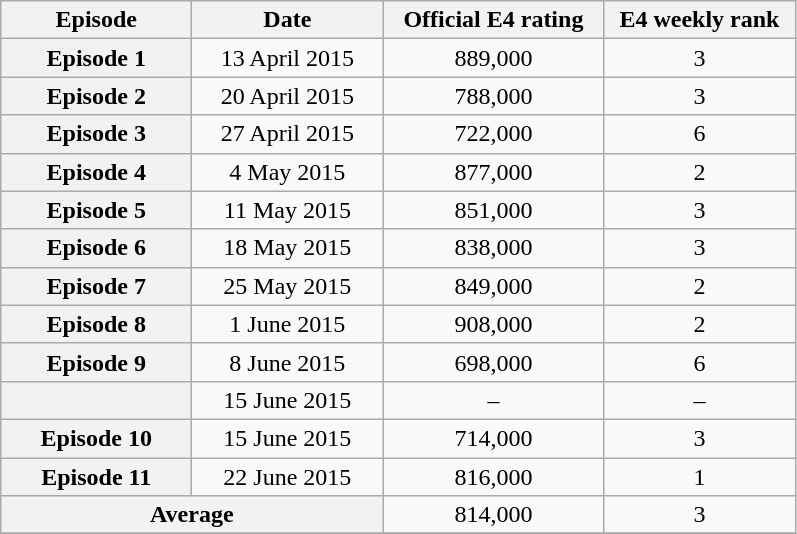<table class="wikitable sortable" style="text-align:center">
<tr>
<th scope="col" style="width:120px;">Episode</th>
<th scope="col" style="width:120px;">Date</th>
<th scope="col" style="width:140px;">Official E4 rating</th>
<th scope="col" style="width:120px;">E4 weekly rank</th>
</tr>
<tr>
<th scope="row">Episode 1</th>
<td>13 April 2015</td>
<td>889,000</td>
<td>3</td>
</tr>
<tr>
<th scope="row">Episode 2</th>
<td>20 April 2015</td>
<td>788,000</td>
<td>3</td>
</tr>
<tr>
<th scope="row">Episode 3</th>
<td>27 April 2015</td>
<td>722,000</td>
<td>6</td>
</tr>
<tr>
<th scope="row">Episode 4</th>
<td>4 May 2015</td>
<td>877,000</td>
<td>2</td>
</tr>
<tr>
<th scope="row">Episode 5</th>
<td>11 May 2015</td>
<td>851,000</td>
<td>3</td>
</tr>
<tr>
<th scope="row">Episode 6</th>
<td>18 May 2015</td>
<td>838,000</td>
<td>3</td>
</tr>
<tr>
<th scope="row">Episode 7</th>
<td>25 May 2015</td>
<td>849,000</td>
<td>2</td>
</tr>
<tr>
<th scope="row">Episode 8</th>
<td>1 June 2015</td>
<td>908,000</td>
<td>2</td>
</tr>
<tr>
<th scope="row">Episode 9</th>
<td>8 June 2015</td>
<td>698,000</td>
<td>6</td>
</tr>
<tr>
<th scope="row"></th>
<td>15 June 2015</td>
<td>–</td>
<td>–</td>
</tr>
<tr>
<th scope="row">Episode 10</th>
<td>15 June 2015</td>
<td>714,000</td>
<td>3</td>
</tr>
<tr>
<th scope="row">Episode 11</th>
<td>22 June 2015</td>
<td>816,000</td>
<td>1</td>
</tr>
<tr>
<th scope="row" colspan="2">Average</th>
<td>814,000</td>
<td>3</td>
</tr>
<tr>
</tr>
</table>
